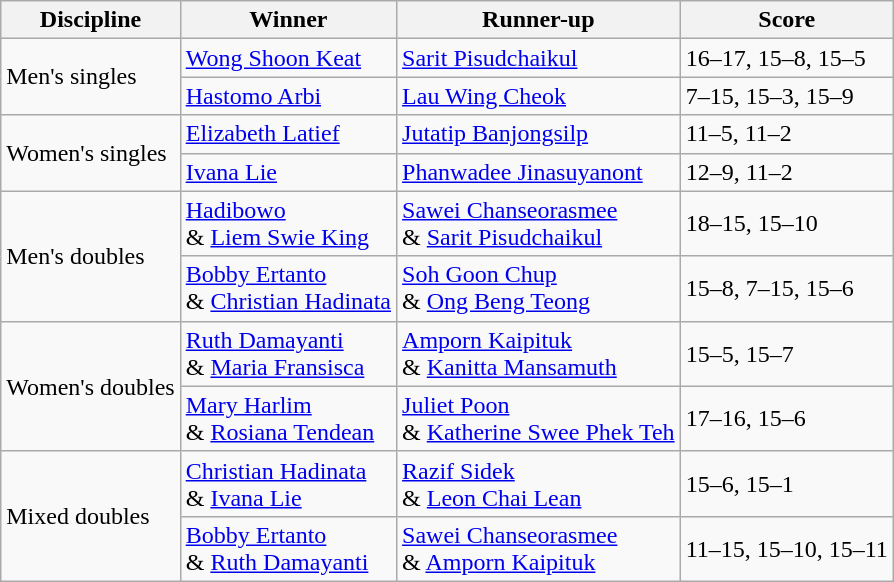<table class="wikitable">
<tr>
<th>Discipline</th>
<th>Winner</th>
<th>Runner-up</th>
<th>Score</th>
</tr>
<tr>
<td rowspan=2>Men's singles</td>
<td> <a href='#'>Wong Shoon Keat</a></td>
<td> <a href='#'>Sarit Pisudchaikul</a></td>
<td>16–17, 15–8, 15–5</td>
</tr>
<tr>
<td> <a href='#'>Hastomo Arbi</a></td>
<td> <a href='#'>Lau Wing Cheok</a></td>
<td>7–15, 15–3, 15–9</td>
</tr>
<tr>
<td rowspan=2>Women's singles</td>
<td> <a href='#'>Elizabeth Latief</a></td>
<td> <a href='#'>Jutatip Banjongsilp</a></td>
<td>11–5, 11–2</td>
</tr>
<tr>
<td> <a href='#'>Ivana Lie</a></td>
<td> <a href='#'>Phanwadee Jinasuyanont</a></td>
<td>12–9, 11–2</td>
</tr>
<tr>
<td rowspan=2>Men's doubles</td>
<td> <a href='#'>Hadibowo</a><br> & <a href='#'>Liem Swie King</a></td>
<td> <a href='#'>Sawei Chanseorasmee</a><br> & <a href='#'>Sarit Pisudchaikul</a></td>
<td>18–15, 15–10</td>
</tr>
<tr>
<td> <a href='#'>Bobby Ertanto</a><br> & <a href='#'>Christian Hadinata</a></td>
<td> <a href='#'>Soh Goon Chup</a><br> & <a href='#'>Ong Beng Teong</a></td>
<td>15–8, 7–15, 15–6</td>
</tr>
<tr>
<td rowspan=2>Women's doubles</td>
<td> <a href='#'>Ruth Damayanti</a><br> & <a href='#'>Maria Fransisca</a></td>
<td> <a href='#'>Amporn Kaipituk</a><br> & <a href='#'>Kanitta Mansamuth</a></td>
<td>15–5, 15–7</td>
</tr>
<tr>
<td> <a href='#'>Mary Harlim</a><br> & <a href='#'>Rosiana Tendean</a></td>
<td> <a href='#'>Juliet Poon</a><br> & <a href='#'>Katherine Swee Phek Teh</a></td>
<td>17–16, 15–6</td>
</tr>
<tr>
<td rowspan=2>Mixed doubles</td>
<td> <a href='#'>Christian Hadinata</a><br> & <a href='#'>Ivana Lie</a></td>
<td> <a href='#'>Razif Sidek</a><br> & <a href='#'>Leon Chai Lean</a></td>
<td>15–6, 15–1</td>
</tr>
<tr>
<td> <a href='#'>Bobby Ertanto</a><br> & <a href='#'>Ruth Damayanti</a></td>
<td> <a href='#'>Sawei Chanseorasmee</a><br> & <a href='#'>Amporn Kaipituk</a></td>
<td>11–15, 15–10, 15–11</td>
</tr>
</table>
